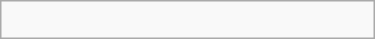<table class="wikitable floatright" | width="250">
<tr style="text-align:center;">
<td><br></td>
</tr>
</table>
